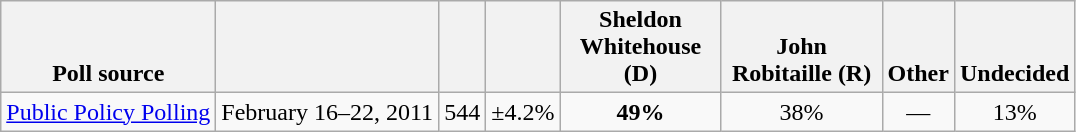<table class="wikitable" style="text-align:center">
<tr valign= bottom>
<th>Poll source</th>
<th></th>
<th></th>
<th></th>
<th style="width:100px;">Sheldon<br>Whitehouse (D)</th>
<th style="width:100px;">John<br>Robitaille (R)</th>
<th>Other</th>
<th>Undecided</th>
</tr>
<tr>
<td align=left><a href='#'>Public Policy Polling</a></td>
<td>February 16–22, 2011</td>
<td>544</td>
<td>±4.2%</td>
<td><strong>49%</strong></td>
<td>38%</td>
<td>—</td>
<td>13%</td>
</tr>
</table>
